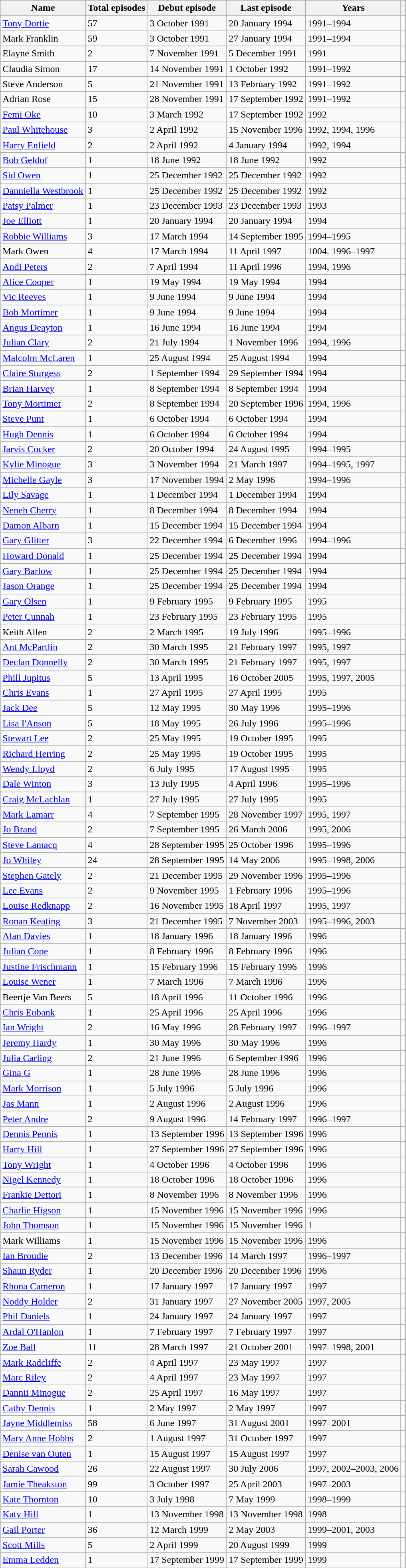<table class="wikitable sortable">
<tr>
<th>Name</th>
<th>Total episodes</th>
<th>Debut episode</th>
<th>Last episode</th>
<th>Years</th>
<th></th>
</tr>
<tr>
<td><a href='#'>Tony Dortie</a></td>
<td>57</td>
<td>3 October 1991</td>
<td>20 January 1994</td>
<td>1991–1994</td>
<td></td>
</tr>
<tr>
<td>Mark Franklin</td>
<td>59</td>
<td>3 October 1991</td>
<td>27 January 1994</td>
<td>1991–1994</td>
<td></td>
</tr>
<tr>
<td>Elayne Smith</td>
<td>2</td>
<td>7 November 1991</td>
<td>5 December 1991</td>
<td>1991</td>
<td></td>
</tr>
<tr>
<td>Claudia Simon</td>
<td>17</td>
<td>14 November 1991</td>
<td>1 October 1992</td>
<td>1991–1992</td>
<td></td>
</tr>
<tr>
<td>Steve Anderson</td>
<td>5</td>
<td>21 November 1991</td>
<td>13 February 1992</td>
<td>1991–1992</td>
<td></td>
</tr>
<tr>
<td>Adrian Rose</td>
<td>15</td>
<td>28 November 1991</td>
<td>17 September 1992</td>
<td>1991–1992</td>
<td></td>
</tr>
<tr>
<td><a href='#'>Femi Oke</a></td>
<td>10</td>
<td>3 March 1992</td>
<td>17 September 1992</td>
<td>1992</td>
<td></td>
</tr>
<tr>
<td><a href='#'>Paul Whitehouse</a></td>
<td>3</td>
<td>2 April 1992</td>
<td>15 November 1996</td>
<td>1992, 1994, 1996</td>
<td></td>
</tr>
<tr>
<td><a href='#'>Harry Enfield</a></td>
<td>2</td>
<td>2 April 1992</td>
<td>4 January 1994</td>
<td>1992, 1994</td>
<td></td>
</tr>
<tr>
<td><a href='#'>Bob Geldof</a></td>
<td>1</td>
<td>18 June 1992</td>
<td>18 June 1992</td>
<td>1992</td>
<td></td>
</tr>
<tr>
<td><a href='#'>Sid Owen</a></td>
<td>1</td>
<td>25 December 1992</td>
<td>25 December 1992</td>
<td>1992</td>
<td></td>
</tr>
<tr>
<td><a href='#'>Danniella Westbrook</a></td>
<td>1</td>
<td>25 December 1992</td>
<td>25 December 1992</td>
<td>1992</td>
<td></td>
</tr>
<tr>
<td><a href='#'>Patsy Palmer</a></td>
<td>1</td>
<td>23 December 1993</td>
<td>23 December 1993</td>
<td>1993</td>
<td></td>
</tr>
<tr>
<td><a href='#'>Joe Elliott</a></td>
<td>1</td>
<td>20 January 1994</td>
<td>20 January 1994</td>
<td>1994</td>
<td></td>
</tr>
<tr>
<td><a href='#'>Robbie Williams</a></td>
<td>3</td>
<td>17 March 1994</td>
<td>14 September 1995</td>
<td>1994–1995</td>
<td></td>
</tr>
<tr>
<td>Mark Owen</td>
<td>4</td>
<td>17 March 1994</td>
<td>11 April 1997</td>
<td>1004. 1996–1997</td>
<td></td>
</tr>
<tr>
<td><a href='#'>Andi Peters</a></td>
<td>2</td>
<td>7 April 1994</td>
<td>11 April 1996</td>
<td>1994, 1996</td>
<td></td>
</tr>
<tr>
<td><a href='#'>Alice Cooper</a></td>
<td>1</td>
<td>19 May 1994</td>
<td>19 May 1994</td>
<td>1994</td>
<td></td>
</tr>
<tr>
<td><a href='#'>Vic Reeves</a></td>
<td>1</td>
<td>9 June 1994</td>
<td>9 June 1994</td>
<td>1994</td>
<td></td>
</tr>
<tr>
<td><a href='#'>Bob Mortimer</a></td>
<td>1</td>
<td>9 June 1994</td>
<td>9 June 1994</td>
<td>1994</td>
<td></td>
</tr>
<tr>
<td><a href='#'>Angus Deayton</a></td>
<td>1</td>
<td>16 June 1994</td>
<td>16 June 1994</td>
<td>1994</td>
<td></td>
</tr>
<tr>
<td><a href='#'>Julian Clary</a></td>
<td>2</td>
<td>21 July 1994</td>
<td>1 November 1996</td>
<td>1994, 1996</td>
<td></td>
</tr>
<tr>
<td><a href='#'>Malcolm McLaren</a></td>
<td>1</td>
<td>25 August 1994</td>
<td>25 August 1994</td>
<td>1994</td>
<td></td>
</tr>
<tr>
<td><a href='#'>Claire Sturgess</a></td>
<td>2</td>
<td>1 September 1994</td>
<td>29 September 1994</td>
<td>1994</td>
<td></td>
</tr>
<tr>
<td><a href='#'>Brian Harvey</a></td>
<td>1</td>
<td>8 September 1994</td>
<td>8 September 1994</td>
<td>1994</td>
<td></td>
</tr>
<tr>
<td><a href='#'>Tony Mortimer</a></td>
<td>2</td>
<td>8 September 1994</td>
<td>20 September 1996</td>
<td>1994, 1996</td>
<td></td>
</tr>
<tr>
<td><a href='#'>Steve Punt</a></td>
<td>1</td>
<td>6 October 1994</td>
<td>6 October 1994</td>
<td>1994</td>
<td></td>
</tr>
<tr>
<td><a href='#'>Hugh Dennis</a></td>
<td>1</td>
<td>6 October 1994</td>
<td>6 October 1994</td>
<td>1994</td>
<td></td>
</tr>
<tr>
<td><a href='#'>Jarvis Cocker</a></td>
<td>2</td>
<td>20 October 1994</td>
<td>24 August 1995</td>
<td>1994–1995</td>
<td></td>
</tr>
<tr>
<td><a href='#'>Kylie Minogue</a></td>
<td>3</td>
<td>3 November 1994</td>
<td>21 March 1997</td>
<td>1994–1995, 1997</td>
<td></td>
</tr>
<tr>
<td><a href='#'>Michelle Gayle</a></td>
<td>3</td>
<td>17 November 1994</td>
<td>2 May 1996</td>
<td>1994–1996</td>
<td></td>
</tr>
<tr>
<td><a href='#'>Lily Savage</a></td>
<td>1</td>
<td>1 December 1994</td>
<td>1 December 1994</td>
<td>1994</td>
<td></td>
</tr>
<tr>
<td><a href='#'>Neneh Cherry</a></td>
<td>1</td>
<td>8 December 1994</td>
<td>8 December 1994</td>
<td>1994</td>
<td></td>
</tr>
<tr>
<td><a href='#'>Damon Albarn</a></td>
<td>1</td>
<td>15 December 1994</td>
<td>15 December 1994</td>
<td>1994</td>
<td></td>
</tr>
<tr>
<td><a href='#'>Gary Glitter</a></td>
<td>3</td>
<td>22 December 1994</td>
<td>6 December 1996</td>
<td>1994–1996</td>
<td></td>
</tr>
<tr>
<td><a href='#'>Howard Donald</a></td>
<td>1</td>
<td>25 December 1994</td>
<td>25 December 1994</td>
<td>1994</td>
<td></td>
</tr>
<tr>
<td><a href='#'>Gary Barlow</a></td>
<td>1</td>
<td>25 December 1994</td>
<td>25 December 1994</td>
<td>1994</td>
<td></td>
</tr>
<tr>
<td><a href='#'>Jason Orange</a></td>
<td>1</td>
<td>25 December 1994</td>
<td>25 December 1994</td>
<td>1994</td>
<td></td>
</tr>
<tr>
<td><a href='#'>Gary Olsen</a></td>
<td>1</td>
<td>9 February 1995</td>
<td>9 February 1995</td>
<td>1995</td>
<td></td>
</tr>
<tr>
<td><a href='#'>Peter Cunnah</a></td>
<td>1</td>
<td>23 February 1995</td>
<td>23 February 1995</td>
<td>1995</td>
<td></td>
</tr>
<tr>
<td>Keith Allen</td>
<td>2</td>
<td>2 March 1995</td>
<td>19 July 1996</td>
<td>1995–1996</td>
<td></td>
</tr>
<tr>
<td><a href='#'>Ant McPartlin</a></td>
<td>2</td>
<td>30 March 1995</td>
<td>21 February 1997</td>
<td>1995, 1997</td>
<td></td>
</tr>
<tr>
<td><a href='#'>Declan Donnelly</a></td>
<td>2</td>
<td>30 March 1995</td>
<td>21 February 1997</td>
<td>1995, 1997</td>
<td></td>
</tr>
<tr>
<td><a href='#'>Phill Jupitus</a></td>
<td>5</td>
<td>13 April 1995</td>
<td>16 October 2005</td>
<td>1995, 1997, 2005</td>
<td></td>
</tr>
<tr>
<td><a href='#'>Chris Evans</a></td>
<td>1</td>
<td>27 April 1995</td>
<td>27 April 1995</td>
<td>1995</td>
<td></td>
</tr>
<tr>
<td><a href='#'>Jack Dee</a></td>
<td>5</td>
<td>12 May 1995</td>
<td>30 May 1996</td>
<td>1995–1996</td>
<td></td>
</tr>
<tr>
<td><a href='#'>Lisa I'Anson</a></td>
<td>5</td>
<td>18 May 1995</td>
<td>26 July 1996</td>
<td>1995–1996</td>
<td></td>
</tr>
<tr>
<td><a href='#'>Stewart Lee</a></td>
<td>2</td>
<td>25 May 1995</td>
<td>19 October 1995</td>
<td>1995</td>
<td></td>
</tr>
<tr>
<td><a href='#'>Richard Herring</a></td>
<td>2</td>
<td>25 May 1995</td>
<td>19 October 1995</td>
<td>1995</td>
<td></td>
</tr>
<tr>
<td><a href='#'>Wendy Lloyd</a></td>
<td>2</td>
<td>6 July 1995</td>
<td>17 August 1995</td>
<td>1995</td>
<td></td>
</tr>
<tr>
<td><a href='#'>Dale Winton</a></td>
<td>3</td>
<td>13 July 1995</td>
<td>4 April 1996</td>
<td>1995–1996</td>
<td></td>
</tr>
<tr>
<td><a href='#'>Craig McLachlan</a></td>
<td>1</td>
<td>27 July 1995</td>
<td>27 July 1995</td>
<td>1995</td>
<td></td>
</tr>
<tr>
<td><a href='#'>Mark Lamarr</a></td>
<td>4</td>
<td>7 September 1995</td>
<td>28 November 1997</td>
<td>1995, 1997</td>
<td></td>
</tr>
<tr>
<td><a href='#'>Jo Brand</a></td>
<td>2</td>
<td>7 September 1995</td>
<td>26 March 2006</td>
<td>1995, 2006</td>
<td></td>
</tr>
<tr>
<td><a href='#'>Steve Lamacq</a></td>
<td>4</td>
<td>28 September 1995</td>
<td>25 October  1996</td>
<td>1995–1996</td>
<td></td>
</tr>
<tr>
<td><a href='#'>Jo Whiley</a></td>
<td>24</td>
<td>28 September 1995</td>
<td>14 May 2006</td>
<td>1995–1998, 2006</td>
<td></td>
</tr>
<tr>
<td><a href='#'>Stephen Gately</a></td>
<td>2</td>
<td>21 December 1995</td>
<td>29 November 1996</td>
<td>1995–1996</td>
<td></td>
</tr>
<tr>
<td><a href='#'>Lee Evans</a></td>
<td>2</td>
<td>9 November 1995</td>
<td>1 February 1996</td>
<td>1995–1996</td>
<td></td>
</tr>
<tr>
<td><a href='#'>Louise Redknapp</a></td>
<td>2</td>
<td>16 November 1995</td>
<td>18 April 1997</td>
<td>1995, 1997</td>
<td></td>
</tr>
<tr>
<td><a href='#'>Ronan Keating</a></td>
<td>3</td>
<td>21 December 1995</td>
<td>7 November 2003</td>
<td>1995–1996, 2003</td>
<td></td>
</tr>
<tr>
<td><a href='#'>Alan Davies</a></td>
<td>1</td>
<td>18 January 1996</td>
<td>18 January 1996</td>
<td>1996</td>
<td></td>
</tr>
<tr>
<td><a href='#'>Julian Cope</a></td>
<td>1</td>
<td>8 February 1996</td>
<td>8 February 1996</td>
<td>1996</td>
<td></td>
</tr>
<tr>
<td><a href='#'>Justine Frischmann</a></td>
<td>1</td>
<td>15 February 1996</td>
<td>15 February 1996</td>
<td>1996</td>
<td></td>
</tr>
<tr>
<td><a href='#'>Louise Wener</a></td>
<td>1</td>
<td>7 March 1996</td>
<td>7 March 1996</td>
<td>1996</td>
<td></td>
</tr>
<tr>
<td>Beertje Van Beers</td>
<td>5</td>
<td>18 April 1996</td>
<td>11 October 1996</td>
<td>1996</td>
<td></td>
</tr>
<tr>
<td><a href='#'>Chris Eubank</a></td>
<td>1</td>
<td>25 April 1996</td>
<td>25 April 1996</td>
<td>1996</td>
<td></td>
</tr>
<tr>
<td><a href='#'>Ian Wright</a></td>
<td>2</td>
<td>16 May 1996</td>
<td>28 February 1997</td>
<td>1996–1997</td>
<td></td>
</tr>
<tr>
<td><a href='#'>Jeremy Hardy</a></td>
<td>1</td>
<td>30 May 1996</td>
<td>30 May 1996</td>
<td>1996</td>
<td></td>
</tr>
<tr>
<td><a href='#'>Julia Carling</a></td>
<td>2</td>
<td>21 June 1996</td>
<td>6 September 1996</td>
<td>1996</td>
<td></td>
</tr>
<tr>
<td><a href='#'>Gina G</a></td>
<td>1</td>
<td>28 June 1996</td>
<td>28 June 1996</td>
<td>1996</td>
<td></td>
</tr>
<tr>
<td><a href='#'>Mark Morrison</a></td>
<td>1</td>
<td>5 July 1996</td>
<td>5 July 1996</td>
<td>1996</td>
<td></td>
</tr>
<tr>
<td><a href='#'>Jas Mann</a></td>
<td>1</td>
<td>2 August 1996</td>
<td>2 August 1996</td>
<td>1996</td>
<td></td>
</tr>
<tr>
<td><a href='#'>Peter Andre</a></td>
<td>2</td>
<td>9 August 1996</td>
<td>14 February 1997</td>
<td>1996–1997</td>
<td></td>
</tr>
<tr>
<td><a href='#'>Dennis Pennis</a></td>
<td>1</td>
<td>13 September 1996</td>
<td>13 September 1996</td>
<td>1996</td>
<td></td>
</tr>
<tr>
<td><a href='#'>Harry Hill</a></td>
<td>1</td>
<td>27 September 1996</td>
<td>27 September 1996</td>
<td>1996</td>
<td></td>
</tr>
<tr>
<td><a href='#'>Tony Wright</a></td>
<td>1</td>
<td>4 October 1996</td>
<td>4 October 1996</td>
<td>1996</td>
<td></td>
</tr>
<tr>
<td><a href='#'>Nigel Kennedy</a></td>
<td>1</td>
<td>18 October 1996</td>
<td>18 October 1996</td>
<td>1996</td>
<td></td>
</tr>
<tr>
<td><a href='#'>Frankie Dettori</a></td>
<td>1</td>
<td>8 November 1996</td>
<td>8 November 1996</td>
<td>1996</td>
<td></td>
</tr>
<tr>
<td><a href='#'>Charlie Higson</a></td>
<td>1</td>
<td>15 November 1996</td>
<td>15 November 1996</td>
<td>1996</td>
<td></td>
</tr>
<tr>
<td><a href='#'>John Thomson</a></td>
<td>1</td>
<td>15 November 1996</td>
<td>15 November 1996</td>
<td>1</td>
<td></td>
</tr>
<tr>
<td>Mark Williams</td>
<td>1</td>
<td>15 November 1996</td>
<td>15 November 1996</td>
<td>1996</td>
<td></td>
</tr>
<tr>
<td><a href='#'>Ian Broudie</a></td>
<td>2</td>
<td>13 December 1996</td>
<td>14 March 1997</td>
<td>1996–1997</td>
<td></td>
</tr>
<tr>
<td><a href='#'>Shaun Ryder</a></td>
<td>1</td>
<td>20 December 1996</td>
<td>20 December 1996</td>
<td>1996</td>
<td></td>
</tr>
<tr>
<td><a href='#'>Rhona Cameron</a></td>
<td>1</td>
<td>17 January 1997</td>
<td>17 January 1997</td>
<td>1997</td>
<td></td>
</tr>
<tr>
<td><a href='#'>Noddy Holder</a></td>
<td>2</td>
<td>31 January 1997</td>
<td>27 November 2005</td>
<td>1997, 2005</td>
<td></td>
</tr>
<tr>
<td><a href='#'>Phil Daniels</a></td>
<td>1</td>
<td>24 January 1997</td>
<td>24 January 1997</td>
<td>1997</td>
<td></td>
</tr>
<tr>
<td><a href='#'>Ardal O'Hanlon</a></td>
<td>1</td>
<td>7 February 1997</td>
<td>7 February 1997</td>
<td>1997</td>
<td></td>
</tr>
<tr>
<td><a href='#'>Zoe Ball</a></td>
<td>11</td>
<td>28 March 1997</td>
<td>21 October 2001</td>
<td>1997–1998, 2001</td>
<td></td>
</tr>
<tr>
<td><a href='#'>Mark Radcliffe</a></td>
<td>2</td>
<td>4 April 1997</td>
<td>23 May 1997</td>
<td>1997</td>
<td></td>
</tr>
<tr>
<td><a href='#'>Marc Riley</a></td>
<td>2</td>
<td>4 April 1997</td>
<td>23 May 1997</td>
<td>1997</td>
<td></td>
</tr>
<tr>
<td><a href='#'>Dannii Minogue</a></td>
<td>2</td>
<td>25 April 1997</td>
<td>16 May 1997</td>
<td>1997</td>
<td></td>
</tr>
<tr>
<td><a href='#'>Cathy Dennis</a></td>
<td>1</td>
<td>2 May 1997</td>
<td>2 May 1997</td>
<td>1997</td>
<td></td>
</tr>
<tr>
<td><a href='#'>Jayne Middlemiss</a></td>
<td>58</td>
<td>6 June 1997</td>
<td>31 August 2001</td>
<td>1997–2001</td>
<td></td>
</tr>
<tr>
<td><a href='#'>Mary Anne Hobbs</a></td>
<td>2</td>
<td>1 August 1997</td>
<td>31 October 1997</td>
<td>1997</td>
<td></td>
</tr>
<tr>
<td><a href='#'>Denise van Outen</a></td>
<td>1</td>
<td>15 August 1997</td>
<td>15 August 1997</td>
<td>1997</td>
<td></td>
</tr>
<tr>
<td><a href='#'>Sarah Cawood</a></td>
<td>26</td>
<td>22 August 1997</td>
<td>30 July 2006</td>
<td>1997, 2002–2003, 2006</td>
<td></td>
</tr>
<tr>
<td><a href='#'>Jamie Theakston</a></td>
<td>99</td>
<td>3 October 1997</td>
<td>25 April 2003</td>
<td>1997–2003</td>
<td></td>
</tr>
<tr>
<td><a href='#'>Kate Thornton</a></td>
<td>10</td>
<td>3 July 1998</td>
<td>7 May 1999</td>
<td>1998–1999</td>
<td></td>
</tr>
<tr>
<td><a href='#'>Katy Hill</a></td>
<td>1</td>
<td>13 November 1998</td>
<td>13 November 1998</td>
<td>1998</td>
<td></td>
</tr>
<tr>
<td><a href='#'>Gail Porter</a></td>
<td>36</td>
<td>12 March 1999</td>
<td>2 May 2003</td>
<td>1999–2001, 2003</td>
<td></td>
</tr>
<tr>
<td><a href='#'>Scott Mills</a></td>
<td>5</td>
<td>2 April 1999</td>
<td>20 August 1999</td>
<td>1999</td>
<td></td>
</tr>
<tr>
<td><a href='#'>Emma Ledden</a></td>
<td>1</td>
<td>17 September 1999</td>
<td>17 September 1999</td>
<td>1999</td>
<td></td>
</tr>
</table>
